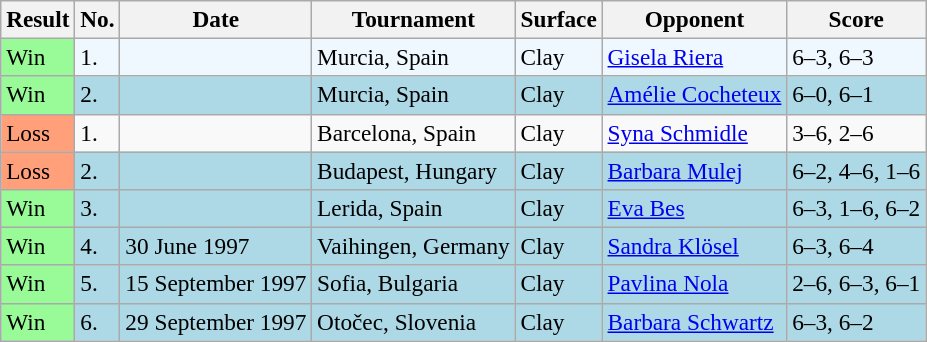<table class="sortable wikitable" style="font-size:97%;">
<tr>
<th>Result</th>
<th>No.</th>
<th>Date</th>
<th>Tournament</th>
<th>Surface</th>
<th>Opponent</th>
<th class="unsortable">Score</th>
</tr>
<tr style="background:#f0f8ff;">
<td style="background:#98fb98;">Win</td>
<td>1.</td>
<td></td>
<td>Murcia, Spain</td>
<td>Clay</td>
<td> <a href='#'>Gisela Riera</a></td>
<td>6–3, 6–3</td>
</tr>
<tr style="background:lightblue;">
<td style="background:#98fb98;">Win</td>
<td>2.</td>
<td></td>
<td>Murcia, Spain</td>
<td>Clay</td>
<td> <a href='#'>Amélie Cocheteux</a></td>
<td>6–0, 6–1</td>
</tr>
<tr>
<td style="background:#ffa07a;">Loss</td>
<td>1.</td>
<td></td>
<td>Barcelona, Spain</td>
<td>Clay</td>
<td> <a href='#'>Syna Schmidle</a></td>
<td>3–6, 2–6</td>
</tr>
<tr style="background:lightblue;">
<td style="background:#ffa07a;">Loss</td>
<td>2.</td>
<td></td>
<td>Budapest, Hungary</td>
<td>Clay</td>
<td> <a href='#'>Barbara Mulej</a></td>
<td>6–2, 4–6, 1–6</td>
</tr>
<tr style="background:lightblue;">
<td style="background:#98fb98;">Win</td>
<td>3.</td>
<td></td>
<td>Lerida, Spain</td>
<td>Clay</td>
<td> <a href='#'>Eva Bes</a></td>
<td>6–3, 1–6, 6–2</td>
</tr>
<tr style="background:lightblue;">
<td style="background:#98fb98;">Win</td>
<td>4.</td>
<td>30 June 1997</td>
<td>Vaihingen, Germany</td>
<td>Clay</td>
<td> <a href='#'>Sandra Klösel</a></td>
<td>6–3, 6–4</td>
</tr>
<tr style="background:lightblue;">
<td style="background:#98fb98;">Win</td>
<td>5.</td>
<td>15 September 1997</td>
<td>Sofia, Bulgaria</td>
<td>Clay</td>
<td> <a href='#'>Pavlina Nola</a></td>
<td>2–6, 6–3, 6–1</td>
</tr>
<tr style="background:lightblue;">
<td style="background:#98fb98;">Win</td>
<td>6.</td>
<td>29 September 1997</td>
<td>Otočec, Slovenia</td>
<td>Clay</td>
<td> <a href='#'>Barbara Schwartz</a></td>
<td>6–3, 6–2</td>
</tr>
</table>
